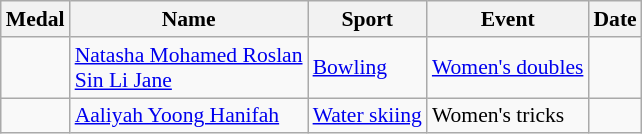<table class="wikitable sortable" style="font-size:90%">
<tr>
<th>Medal</th>
<th>Name</th>
<th>Sport</th>
<th>Event</th>
<th>Date</th>
</tr>
<tr>
<td></td>
<td><a href='#'>Natasha Mohamed Roslan</a><br><a href='#'>Sin Li Jane</a></td>
<td><a href='#'>Bowling</a></td>
<td><a href='#'>Women's doubles</a></td>
<td></td>
</tr>
<tr>
<td></td>
<td><a href='#'>Aaliyah Yoong Hanifah</a></td>
<td><a href='#'>Water skiing</a></td>
<td>Women's tricks</td>
<td></td>
</tr>
</table>
